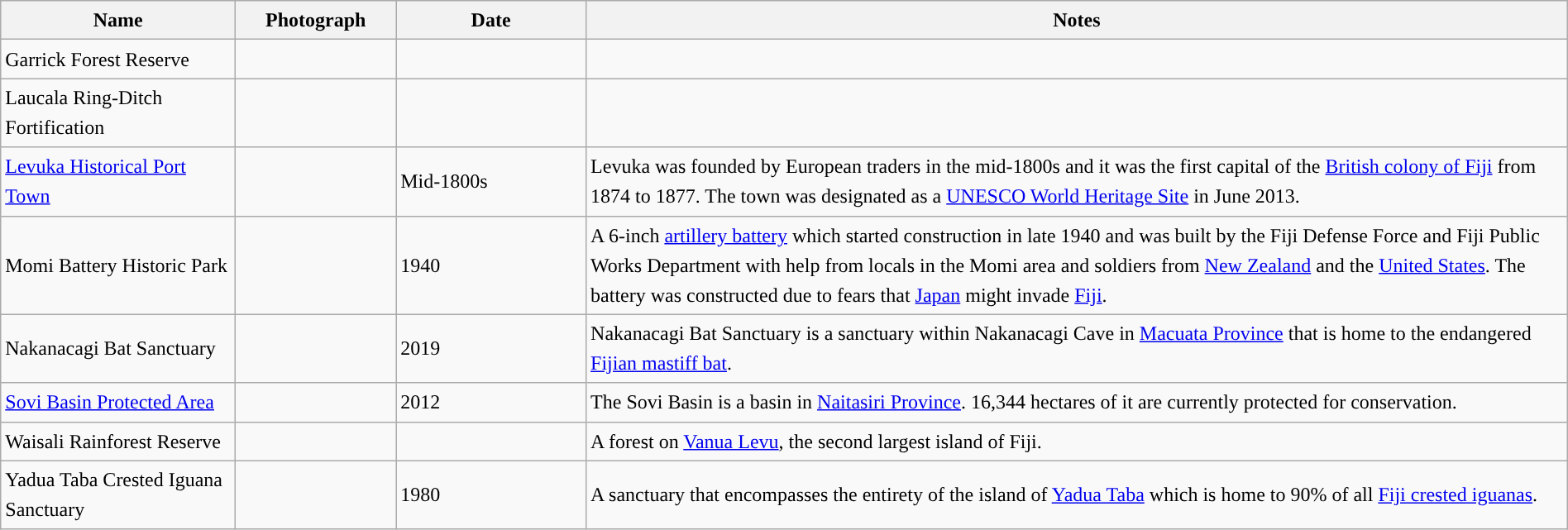<table class="wikitable sortable plainrowheaders" style="width:100%;border:0px;text-align:left;line-height:150%;">
<tr>
<th scope="col"  style="width:150px">Name</th>
<th scope="col"  style="width:100px" class="unsortable">Photograph</th>
<th scope="col"  style="width:120px">Date</th>
<th scope="col"  style="width:650px" class="unsortable">Notes</th>
</tr>
<tr>
<td>Garrick Forest Reserve</td>
<td></td>
<td></td>
<td></td>
</tr>
<tr>
<td>Laucala Ring-Ditch Fortification</td>
<td></td>
<td></td>
<td></td>
</tr>
<tr>
<td><a href='#'>Levuka Historical Port Town</a></td>
<td></td>
<td>Mid-1800s</td>
<td>Levuka was founded by European traders in the mid-1800s and it was the first capital of the <a href='#'>British colony of Fiji</a> from 1874 to 1877. The town was designated as a <a href='#'>UNESCO World Heritage Site</a> in June 2013.</td>
</tr>
<tr>
<td>Momi Battery Historic Park</td>
<td></td>
<td>1940</td>
<td>A 6-inch <a href='#'>artillery battery</a> which started construction in late 1940 and was built by the Fiji Defense Force and Fiji Public Works Department with help from locals in the Momi area and soldiers from <a href='#'>New Zealand</a> and the <a href='#'>United States</a>. The battery was constructed due to fears that <a href='#'>Japan</a> might invade <a href='#'>Fiji</a>.</td>
</tr>
<tr>
<td>Nakanacagi Bat Sanctuary</td>
<td></td>
<td>2019</td>
<td>Nakanacagi Bat Sanctuary is a sanctuary within Nakanacagi Cave in <a href='#'>Macuata Province</a> that is home to the endangered <a href='#'>Fijian mastiff bat</a>.</td>
</tr>
<tr>
<td><a href='#'>Sovi Basin Protected Area</a></td>
<td></td>
<td>2012</td>
<td>The Sovi Basin is a basin in <a href='#'>Naitasiri Province</a>. 16,344 hectares of it are currently protected for conservation.</td>
</tr>
<tr>
<td>Waisali Rainforest Reserve</td>
<td></td>
<td></td>
<td>A forest on <a href='#'>Vanua Levu</a>, the second largest island of Fiji.</td>
</tr>
<tr>
<td>Yadua Taba Crested Iguana Sanctuary</td>
<td></td>
<td>1980</td>
<td>A sanctuary that encompasses the entirety of the island of <a href='#'>Yadua Taba</a> which is home to 90% of all <a href='#'>Fiji crested iguanas</a>.</td>
</tr>
</table>
